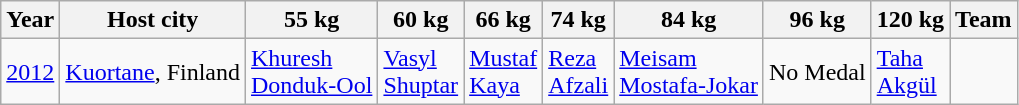<table class="wikitable">
<tr>
<th>Year</th>
<th>Host city</th>
<th>55 kg</th>
<th>60 kg</th>
<th>66 kg</th>
<th>74 kg</th>
<th>84 kg</th>
<th>96 kg</th>
<th>120 kg</th>
<th>Team</th>
</tr>
<tr>
<td><a href='#'>2012</a></td>
<td> <a href='#'>Kuortane</a>, Finland</td>
<td> <a href='#'>Khuresh<br>Donduk-Ool</a></td>
<td> <a href='#'>Vasyl<br>Shuptar</a></td>
<td> <a href='#'>Mustaf<br>Kaya</a></td>
<td> <a href='#'>Reza<br>Afzali</a></td>
<td> <a href='#'>Meisam<br>Mostafa-Jokar</a></td>
<td>No Medal</td>
<td> <a href='#'>Taha<br>Akgül</a></td>
<td></td>
</tr>
</table>
